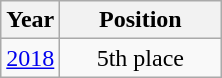<table class="wikitable" style="text-align: center;">
<tr>
<th>Year</th>
<th width="100">Position</th>
</tr>
<tr>
<td> <a href='#'>2018</a></td>
<td>5th place</td>
</tr>
</table>
